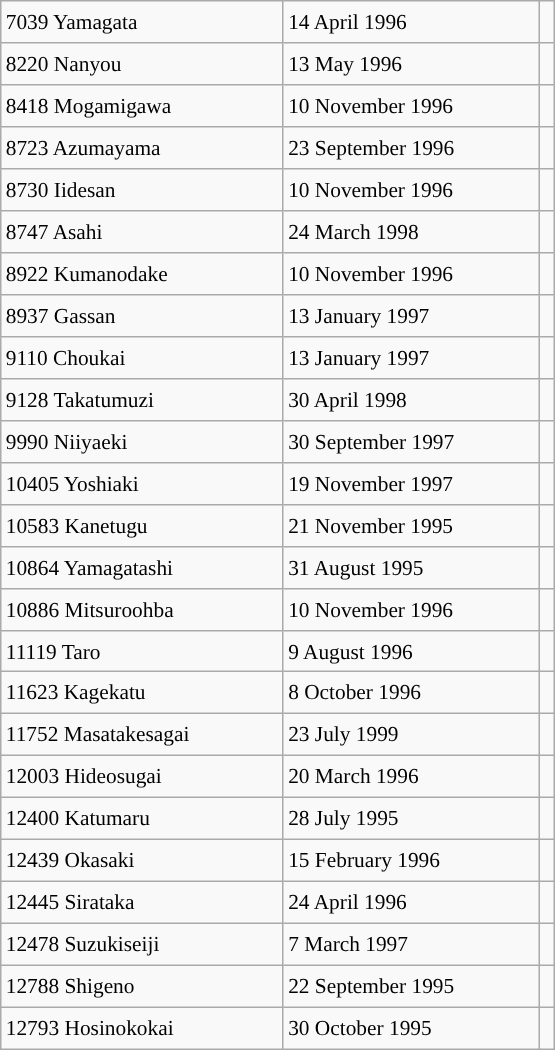<table class="wikitable" style="font-size: 89%; float: left; width: 26em; margin-right: 1em; height: 700px;">
<tr>
<td>7039 Yamagata</td>
<td>14 April 1996</td>
<td></td>
</tr>
<tr>
<td>8220 Nanyou</td>
<td>13 May 1996</td>
<td></td>
</tr>
<tr>
<td>8418 Mogamigawa</td>
<td>10 November 1996</td>
<td></td>
</tr>
<tr>
<td>8723 Azumayama</td>
<td>23 September 1996</td>
<td></td>
</tr>
<tr>
<td>8730 Iidesan</td>
<td>10 November 1996</td>
<td></td>
</tr>
<tr>
<td>8747 Asahi</td>
<td>24 March 1998</td>
<td></td>
</tr>
<tr>
<td>8922 Kumanodake</td>
<td>10 November 1996</td>
<td></td>
</tr>
<tr>
<td>8937 Gassan</td>
<td>13 January 1997</td>
<td></td>
</tr>
<tr>
<td>9110 Choukai</td>
<td>13 January 1997</td>
<td></td>
</tr>
<tr>
<td>9128 Takatumuzi</td>
<td>30 April 1998</td>
<td></td>
</tr>
<tr>
<td>9990 Niiyaeki</td>
<td>30 September 1997</td>
<td></td>
</tr>
<tr>
<td>10405 Yoshiaki</td>
<td>19 November 1997</td>
<td></td>
</tr>
<tr>
<td>10583 Kanetugu</td>
<td>21 November 1995</td>
<td></td>
</tr>
<tr>
<td>10864 Yamagatashi</td>
<td>31 August 1995</td>
<td></td>
</tr>
<tr>
<td>10886 Mitsuroohba</td>
<td>10 November 1996</td>
<td></td>
</tr>
<tr>
<td>11119 Taro</td>
<td>9 August 1996</td>
<td></td>
</tr>
<tr>
<td>11623 Kagekatu</td>
<td>8 October 1996</td>
<td></td>
</tr>
<tr>
<td>11752 Masatakesagai</td>
<td>23 July 1999</td>
<td></td>
</tr>
<tr>
<td>12003 Hideosugai</td>
<td>20 March 1996</td>
<td></td>
</tr>
<tr>
<td>12400 Katumaru</td>
<td>28 July 1995</td>
<td></td>
</tr>
<tr>
<td>12439 Okasaki</td>
<td>15 February 1996</td>
<td></td>
</tr>
<tr>
<td>12445 Sirataka</td>
<td>24 April 1996</td>
<td></td>
</tr>
<tr>
<td>12478 Suzukiseiji</td>
<td>7 March 1997</td>
<td></td>
</tr>
<tr>
<td>12788 Shigeno</td>
<td>22 September 1995</td>
<td></td>
</tr>
<tr>
<td>12793 Hosinokokai</td>
<td>30 October 1995</td>
<td></td>
</tr>
</table>
